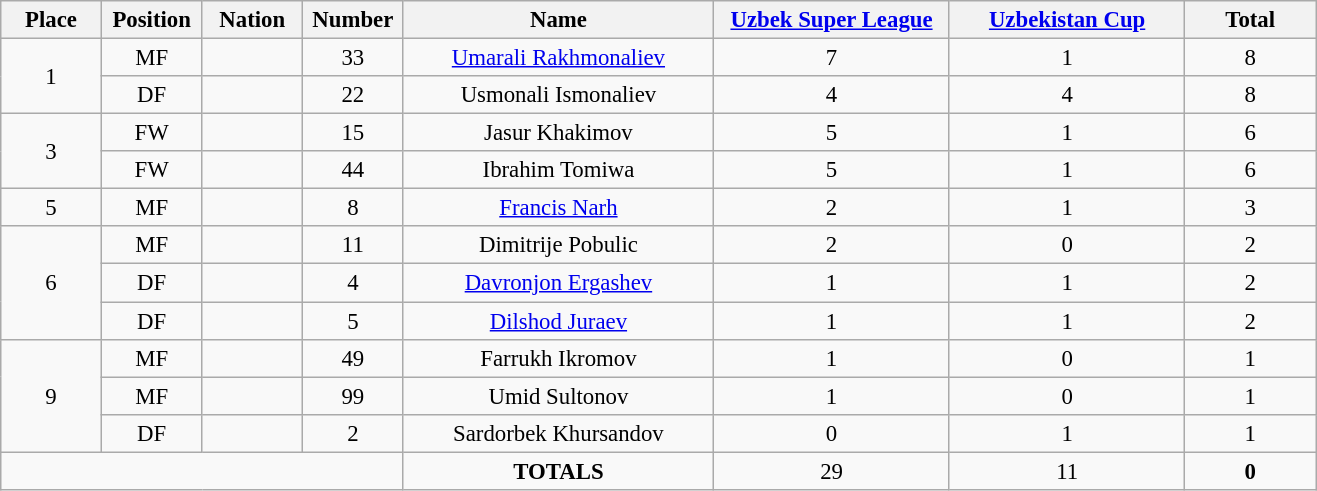<table class="wikitable" style="font-size: 95%; text-align: center;">
<tr>
<th width=60>Place</th>
<th width=60>Position</th>
<th width=60>Nation</th>
<th width=60>Number</th>
<th width=200>Name</th>
<th width=150><a href='#'>Uzbek Super League</a></th>
<th width=150><a href='#'>Uzbekistan Cup</a></th>
<th width=80><strong>Total</strong></th>
</tr>
<tr>
<td rowspan="2">1</td>
<td>MF</td>
<td></td>
<td>33</td>
<td><a href='#'>Umarali Rakhmonaliev</a></td>
<td>7</td>
<td>1</td>
<td>8</td>
</tr>
<tr>
<td>DF</td>
<td></td>
<td>22</td>
<td>Usmonali Ismonaliev</td>
<td>4</td>
<td>4</td>
<td>8</td>
</tr>
<tr>
<td rowspan="2">3</td>
<td>FW</td>
<td></td>
<td>15</td>
<td>Jasur Khakimov</td>
<td>5</td>
<td>1</td>
<td>6</td>
</tr>
<tr>
<td>FW</td>
<td></td>
<td>44</td>
<td>Ibrahim Tomiwa</td>
<td>5</td>
<td>1</td>
<td>6</td>
</tr>
<tr>
<td>5</td>
<td>MF</td>
<td></td>
<td>8</td>
<td><a href='#'>Francis Narh</a></td>
<td>2</td>
<td>1</td>
<td>3</td>
</tr>
<tr>
<td rowspan="3">6</td>
<td>MF</td>
<td></td>
<td>11</td>
<td>Dimitrije Pobulic</td>
<td>2</td>
<td>0</td>
<td>2</td>
</tr>
<tr>
<td>DF</td>
<td></td>
<td>4</td>
<td><a href='#'>Davronjon Ergashev</a></td>
<td>1</td>
<td>1</td>
<td>2</td>
</tr>
<tr>
<td>DF</td>
<td></td>
<td>5</td>
<td><a href='#'>Dilshod Juraev</a></td>
<td>1</td>
<td>1</td>
<td>2</td>
</tr>
<tr>
<td rowspan="3">9</td>
<td>MF</td>
<td></td>
<td>49</td>
<td>Farrukh Ikromov</td>
<td>1</td>
<td>0</td>
<td>1</td>
</tr>
<tr>
<td>MF</td>
<td></td>
<td>99</td>
<td>Umid Sultonov</td>
<td>1</td>
<td>0</td>
<td>1</td>
</tr>
<tr>
<td>DF</td>
<td></td>
<td>2</td>
<td>Sardorbek Khursandov</td>
<td>0</td>
<td>1</td>
<td>1</td>
</tr>
<tr>
<td colspan="4"></td>
<td><strong>TOTALS</strong></td>
<td>29</td>
<td>11</td>
<td><strong>0</strong></td>
</tr>
</table>
